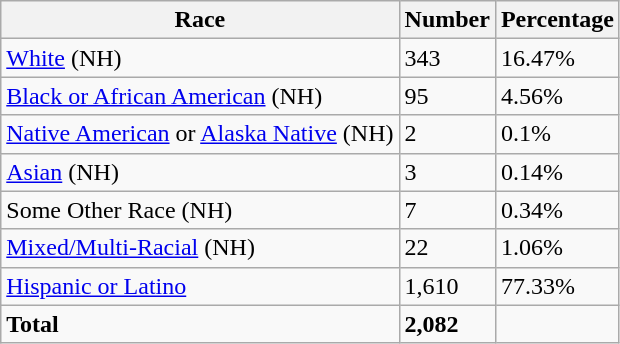<table class="wikitable">
<tr>
<th>Race</th>
<th>Number</th>
<th>Percentage</th>
</tr>
<tr>
<td><a href='#'>White</a> (NH)</td>
<td>343</td>
<td>16.47%</td>
</tr>
<tr>
<td><a href='#'>Black or African American</a> (NH)</td>
<td>95</td>
<td>4.56%</td>
</tr>
<tr>
<td><a href='#'>Native American</a> or <a href='#'>Alaska Native</a> (NH)</td>
<td>2</td>
<td>0.1%</td>
</tr>
<tr>
<td><a href='#'>Asian</a> (NH)</td>
<td>3</td>
<td>0.14%</td>
</tr>
<tr>
<td>Some Other Race (NH)</td>
<td>7</td>
<td>0.34%</td>
</tr>
<tr>
<td><a href='#'>Mixed/Multi-Racial</a> (NH)</td>
<td>22</td>
<td>1.06%</td>
</tr>
<tr>
<td><a href='#'>Hispanic or Latino</a></td>
<td>1,610</td>
<td>77.33%</td>
</tr>
<tr>
<td><strong>Total</strong></td>
<td><strong>2,082</strong></td>
<td></td>
</tr>
</table>
